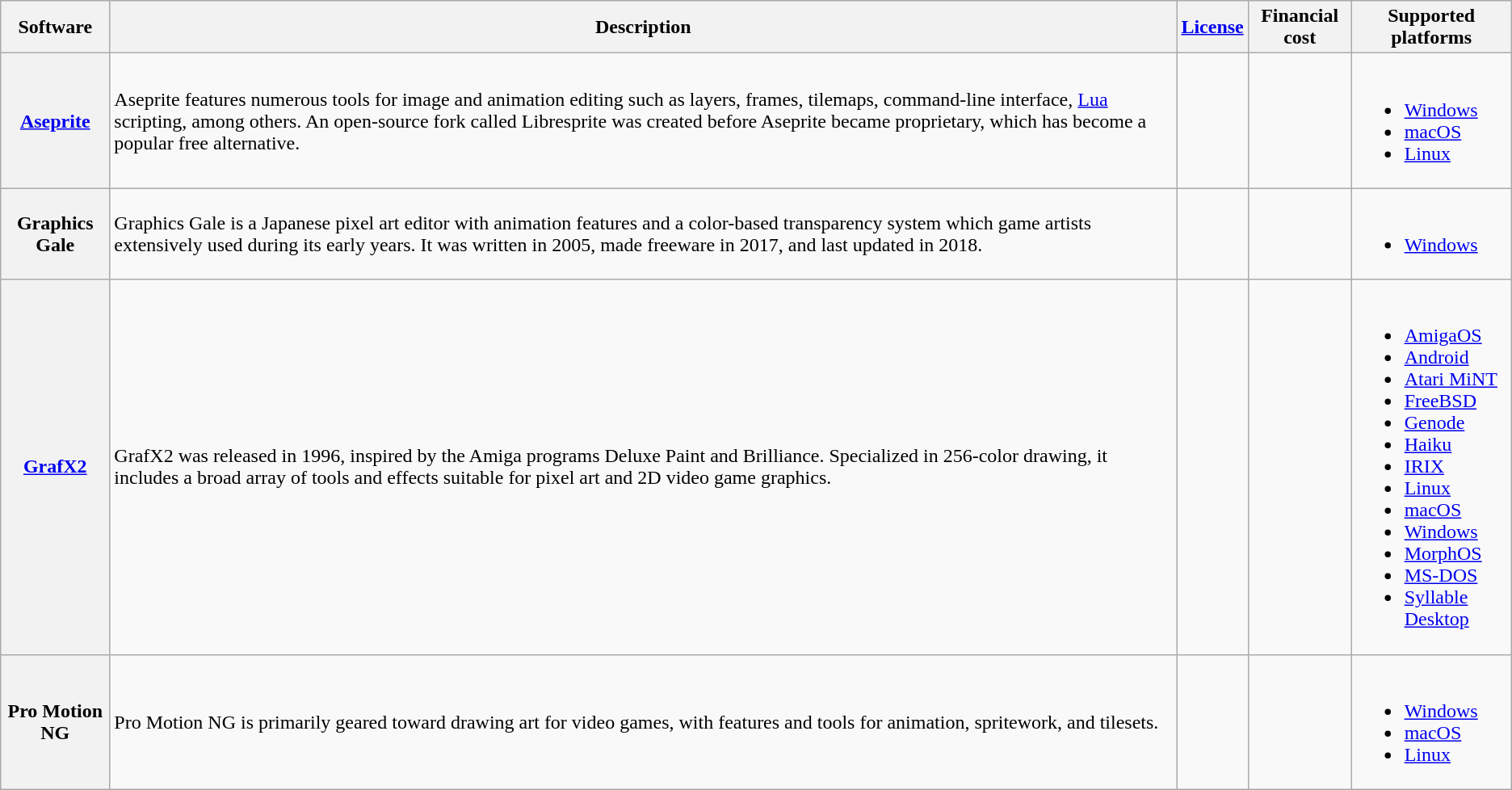<table class="wikitable">
<tr>
<th>Software</th>
<th>Description</th>
<th><a href='#'>License</a></th>
<th>Financial cost</th>
<th>Supported platforms</th>
</tr>
<tr>
<th><a href='#'>Aseprite</a></th>
<td>Aseprite features numerous tools for image and animation editing such as layers, frames, tilemaps, command-line interface, <a href='#'>Lua</a> scripting, among others. An open-source fork called Libresprite was created before Aseprite became proprietary, which has become a popular free alternative.</td>
<td></td>
<td></td>
<td><br><ul><li><a href='#'>Windows</a></li><li><a href='#'>macOS</a></li><li><a href='#'>Linux</a></li></ul></td>
</tr>
<tr>
<th>Graphics Gale</th>
<td>Graphics Gale is a Japanese pixel art editor with animation features and a color-based transparency system which game artists extensively used during its early years. It was written in 2005, made freeware in 2017, and last updated in 2018.</td>
<td></td>
<td></td>
<td><br><ul><li><a href='#'>Windows</a></li></ul></td>
</tr>
<tr>
<th><a href='#'>GrafX2</a></th>
<td>GrafX2 was released in 1996, inspired by the Amiga programs Deluxe Paint and Brilliance. Specialized in 256-color drawing, it includes a broad array of tools and effects suitable for pixel art and 2D video game graphics.</td>
<td></td>
<td></td>
<td><br><ul><li><a href='#'>AmigaOS</a></li><li><a href='#'>Android</a></li><li><a href='#'>Atari MiNT</a></li><li><a href='#'>FreeBSD</a></li><li><a href='#'>Genode</a></li><li><a href='#'>Haiku</a></li><li><a href='#'>IRIX</a></li><li><a href='#'>Linux</a></li><li><a href='#'>macOS</a></li><li><a href='#'>Windows</a></li><li><a href='#'>MorphOS</a></li><li><a href='#'>MS-DOS</a></li><li><a href='#'>Syllable Desktop</a></li></ul></td>
</tr>
<tr>
<th>Pro Motion NG</th>
<td>Pro Motion NG is primarily geared toward drawing art for video games, with features and tools for animation, spritework, and tilesets.</td>
<td></td>
<td></td>
<td><br><ul><li><a href='#'>Windows</a></li><li><a href='#'>macOS</a></li><li><a href='#'>Linux</a></li></ul></td>
</tr>
</table>
